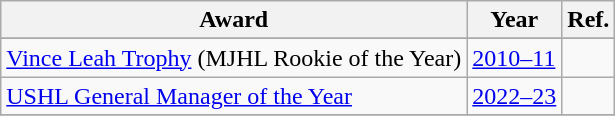<table class="wikitable">
<tr>
<th>Award</th>
<th>Year</th>
<th>Ref.</th>
</tr>
<tr ALIGN="center" bgcolor="#e0e0e0">
</tr>
<tr>
<td><a href='#'>Vince Leah Trophy</a> (MJHL Rookie of the Year)</td>
<td><a href='#'>2010–11</a></td>
<td></td>
</tr>
<tr>
<td><a href='#'>USHL General Manager of the Year</a></td>
<td><a href='#'>2022–23</a></td>
<td></td>
</tr>
<tr>
</tr>
</table>
